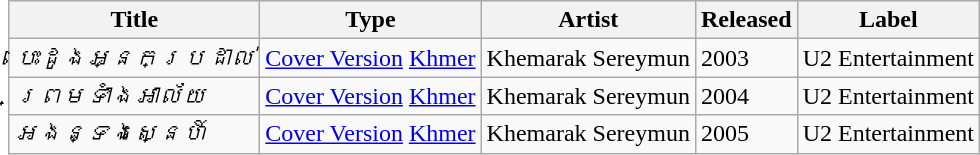<table class="wikitable sortable">
<tr>
<th>Title</th>
<th>Type</th>
<th>Artist</th>
<th>Released</th>
<th>Label</th>
</tr>
<tr>
<td><em>បេះដូងអ្នកប្រដាល់</em></td>
<td><a href='#'>Cover Version</a> <a href='#'>Khmer</a></td>
<td>Khemarak Sereymun</td>
<td>2003</td>
<td>U2 Entertainment</td>
</tr>
<tr>
<td><em>ព្រមទាំងអាល័យ</em></td>
<td><a href='#'>Cover Version</a> <a href='#'>Khmer</a></td>
<td>Khemarak Sereymun</td>
<td>2004</td>
<td>U2 Entertainment</td>
</tr>
<tr>
<td><em>អងន្ទងស្នេហ៍</em></td>
<td><a href='#'>Cover Version</a> <a href='#'>Khmer</a></td>
<td>Khemarak Sereymun</td>
<td>2005</td>
<td>U2 Entertainment</td>
</tr>
</table>
